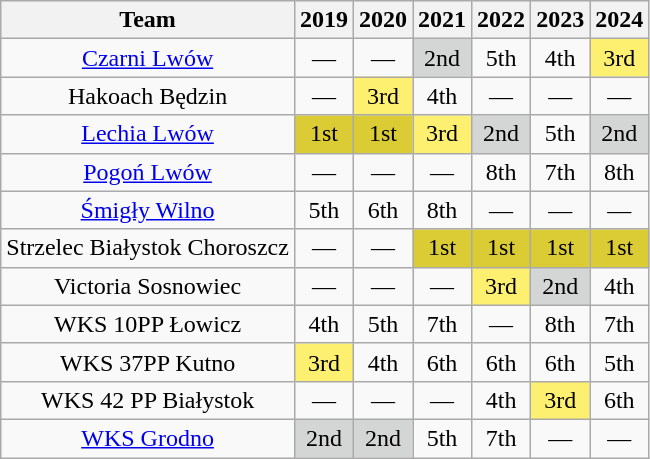<table class="wikitable" style="text-align: center">
<tr>
<th>Team</th>
<th>2019</th>
<th>2020</th>
<th>2021</th>
<th>2022</th>
<th>2023</th>
<th>2024</th>
</tr>
<tr>
<td><a href='#'>Czarni Lwów</a></td>
<td>—</td>
<td>—</td>
<td bgcolor="#d4d6d6">2nd</td>
<td>5th</td>
<td>4th</td>
<td bgcolor="#fdf071">3rd</td>
</tr>
<tr>
<td>Hakoach Będzin</td>
<td>—</td>
<td bgcolor="#fdf071">3rd</td>
<td>4th</td>
<td>—</td>
<td>—</td>
<td>—</td>
</tr>
<tr>
<td><a href='#'>Lechia Lwów</a></td>
<td bgcolor="#dbcb34">1st</td>
<td bgcolor="#dbcb34">1st</td>
<td bgcolor="#fdf071">3rd</td>
<td bgcolor="#d4d6d6">2nd</td>
<td>5th</td>
<td bgcolor="#d4d6d6">2nd</td>
</tr>
<tr>
<td><a href='#'>Pogoń Lwów</a></td>
<td>—</td>
<td>—</td>
<td>—</td>
<td>8th</td>
<td>7th</td>
<td>8th</td>
</tr>
<tr>
<td><a href='#'>Śmigły Wilno</a></td>
<td>5th</td>
<td>6th</td>
<td>8th</td>
<td>—</td>
<td>—</td>
<td>—</td>
</tr>
<tr>
<td>Strzelec Białystok Choroszcz</td>
<td>—</td>
<td>—</td>
<td bgcolor="#dbcb34">1st</td>
<td bgcolor="#dbcb34">1st</td>
<td bgcolor="#dbcb34">1st</td>
<td bgcolor="#dbcb34">1st</td>
</tr>
<tr>
<td>Victoria Sosnowiec</td>
<td>—</td>
<td>—</td>
<td>—</td>
<td bgcolor="#fdf071">3rd</td>
<td bgcolor="#d4d6d6">2nd</td>
<td>4th</td>
</tr>
<tr>
<td>WKS 10PP Łowicz</td>
<td>4th</td>
<td>5th</td>
<td>7th</td>
<td>—</td>
<td>8th</td>
<td>7th</td>
</tr>
<tr>
<td>WKS 37PP Kutno</td>
<td bgcolor="#fdf071">3rd</td>
<td>4th</td>
<td>6th</td>
<td>6th</td>
<td>6th</td>
<td>5th</td>
</tr>
<tr>
<td>WKS 42 PP Białystok</td>
<td>—</td>
<td>—</td>
<td>—</td>
<td>4th</td>
<td bgcolor="#fdf071">3rd</td>
<td>6th</td>
</tr>
<tr>
<td><a href='#'>WKS Grodno</a></td>
<td bgcolor="#d4d6d6">2nd</td>
<td bgcolor="#d4d6d6">2nd</td>
<td>5th</td>
<td>7th</td>
<td>—</td>
<td>—</td>
</tr>
</table>
